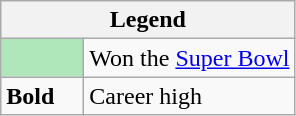<table class="wikitable mw-collapsible mw-collapsed">
<tr>
<th colspan="2">Legend</th>
</tr>
<tr>
<td style="background:#afe6ba; width:3em;"></td>
<td>Won the <a href='#'>Super Bowl</a></td>
</tr>
<tr>
<td><strong>Bold</strong></td>
<td>Career high</td>
</tr>
</table>
